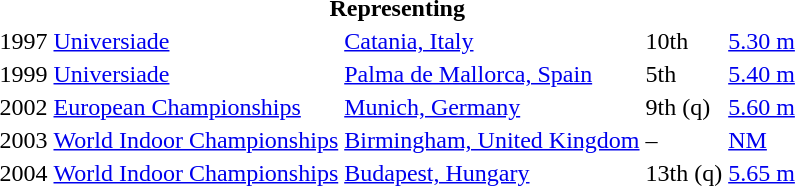<table>
<tr>
<th colspan="5">Representing </th>
</tr>
<tr>
<td>1997</td>
<td><a href='#'>Universiade</a></td>
<td><a href='#'>Catania, Italy</a></td>
<td>10th</td>
<td><a href='#'>5.30 m</a></td>
</tr>
<tr>
<td>1999</td>
<td><a href='#'>Universiade</a></td>
<td><a href='#'>Palma de Mallorca, Spain</a></td>
<td>5th</td>
<td><a href='#'>5.40 m</a></td>
</tr>
<tr>
<td>2002</td>
<td><a href='#'>European Championships</a></td>
<td><a href='#'>Munich, Germany</a></td>
<td>9th (q)</td>
<td><a href='#'>5.60 m</a></td>
</tr>
<tr>
<td>2003</td>
<td><a href='#'>World Indoor Championships</a></td>
<td><a href='#'>Birmingham, United Kingdom</a></td>
<td>–</td>
<td><a href='#'>NM</a></td>
</tr>
<tr>
<td>2004</td>
<td><a href='#'>World Indoor Championships</a></td>
<td><a href='#'>Budapest, Hungary</a></td>
<td>13th (q)</td>
<td><a href='#'>5.65 m</a></td>
</tr>
</table>
